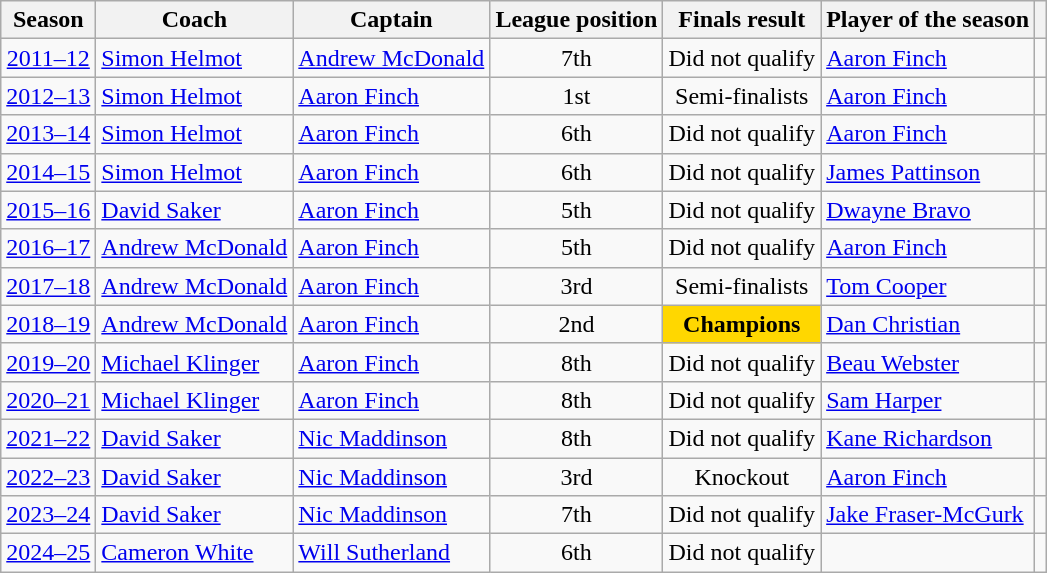<table class="wikitable" style="text-align: center">
<tr>
<th>Season</th>
<th>Coach</th>
<th>Captain</th>
<th>League position</th>
<th>Finals result</th>
<th>Player of the season</th>
<th></th>
</tr>
<tr>
<td><a href='#'>2011–12</a></td>
<td align=left><a href='#'>Simon Helmot</a></td>
<td align=left><a href='#'>Andrew McDonald</a></td>
<td>7th</td>
<td>Did not qualify</td>
<td align=left><a href='#'>Aaron Finch</a></td>
<td></td>
</tr>
<tr>
<td><a href='#'>2012–13</a></td>
<td align=left><a href='#'>Simon Helmot</a></td>
<td align=left><a href='#'>Aaron Finch</a></td>
<td>1st</td>
<td>Semi-finalists</td>
<td align=left><a href='#'>Aaron Finch</a></td>
<td></td>
</tr>
<tr>
<td><a href='#'>2013–14</a></td>
<td align=left><a href='#'>Simon Helmot</a></td>
<td align=left><a href='#'>Aaron Finch</a></td>
<td>6th</td>
<td>Did not qualify</td>
<td align=left><a href='#'>Aaron Finch</a></td>
<td></td>
</tr>
<tr>
<td><a href='#'>2014–15</a></td>
<td align=left><a href='#'>Simon Helmot</a></td>
<td align=left><a href='#'>Aaron Finch</a></td>
<td>6th</td>
<td>Did not qualify</td>
<td align=left><a href='#'>James Pattinson</a></td>
<td></td>
</tr>
<tr>
<td><a href='#'>2015–16</a></td>
<td align=left><a href='#'>David Saker</a></td>
<td align=left><a href='#'>Aaron Finch</a></td>
<td>5th</td>
<td>Did not qualify</td>
<td align=left><a href='#'>Dwayne Bravo</a></td>
<td></td>
</tr>
<tr>
<td><a href='#'>2016–17</a></td>
<td align=left><a href='#'>Andrew McDonald</a></td>
<td align=left><a href='#'>Aaron Finch</a></td>
<td>5th</td>
<td>Did not qualify</td>
<td align=left><a href='#'>Aaron Finch</a></td>
<td></td>
</tr>
<tr>
<td><a href='#'>2017–18</a></td>
<td align=left><a href='#'>Andrew McDonald</a></td>
<td align=left><a href='#'>Aaron Finch</a></td>
<td>3rd</td>
<td>Semi-finalists</td>
<td align=left><a href='#'>Tom Cooper</a></td>
<td></td>
</tr>
<tr>
<td><a href='#'>2018–19</a></td>
<td align=left><a href='#'>Andrew McDonald</a></td>
<td align=left><a href='#'>Aaron Finch</a></td>
<td>2nd</td>
<td style="background:gold;"><strong>Champions</strong></td>
<td align=left><a href='#'>Dan Christian</a></td>
<td></td>
</tr>
<tr>
<td><a href='#'>2019–20</a></td>
<td align=left><a href='#'>Michael Klinger</a></td>
<td align=left><a href='#'>Aaron Finch</a></td>
<td>8th</td>
<td>Did not qualify</td>
<td align=left><a href='#'>Beau Webster</a></td>
<td></td>
</tr>
<tr>
<td><a href='#'>2020–21</a></td>
<td align=left><a href='#'>Michael Klinger</a></td>
<td align=left><a href='#'>Aaron Finch</a></td>
<td>8th</td>
<td>Did not qualify</td>
<td align=left><a href='#'>Sam Harper</a></td>
<td></td>
</tr>
<tr>
<td><a href='#'>2021–22</a></td>
<td align=left><a href='#'>David Saker</a></td>
<td align=left><a href='#'>Nic Maddinson</a></td>
<td>8th</td>
<td>Did not qualify</td>
<td align=left><a href='#'>Kane Richardson</a></td>
<td></td>
</tr>
<tr>
<td><a href='#'>2022–23</a></td>
<td align=left><a href='#'>David Saker</a></td>
<td align=left><a href='#'>Nic Maddinson</a></td>
<td>3rd</td>
<td>Knockout</td>
<td align=left><a href='#'>Aaron Finch</a></td>
<td></td>
</tr>
<tr>
<td><a href='#'>2023–24</a></td>
<td align=left><a href='#'>David Saker</a></td>
<td align=left><a href='#'>Nic Maddinson</a></td>
<td>7th</td>
<td>Did not qualify</td>
<td align=left><a href='#'>Jake Fraser-McGurk</a></td>
<td></td>
</tr>
<tr>
<td><a href='#'>2024–25</a></td>
<td align=left><a href='#'>Cameron White</a></td>
<td align=left><a href='#'>Will Sutherland</a></td>
<td>6th</td>
<td>Did not qualify</td>
<td align=left></td>
</tr>
</table>
